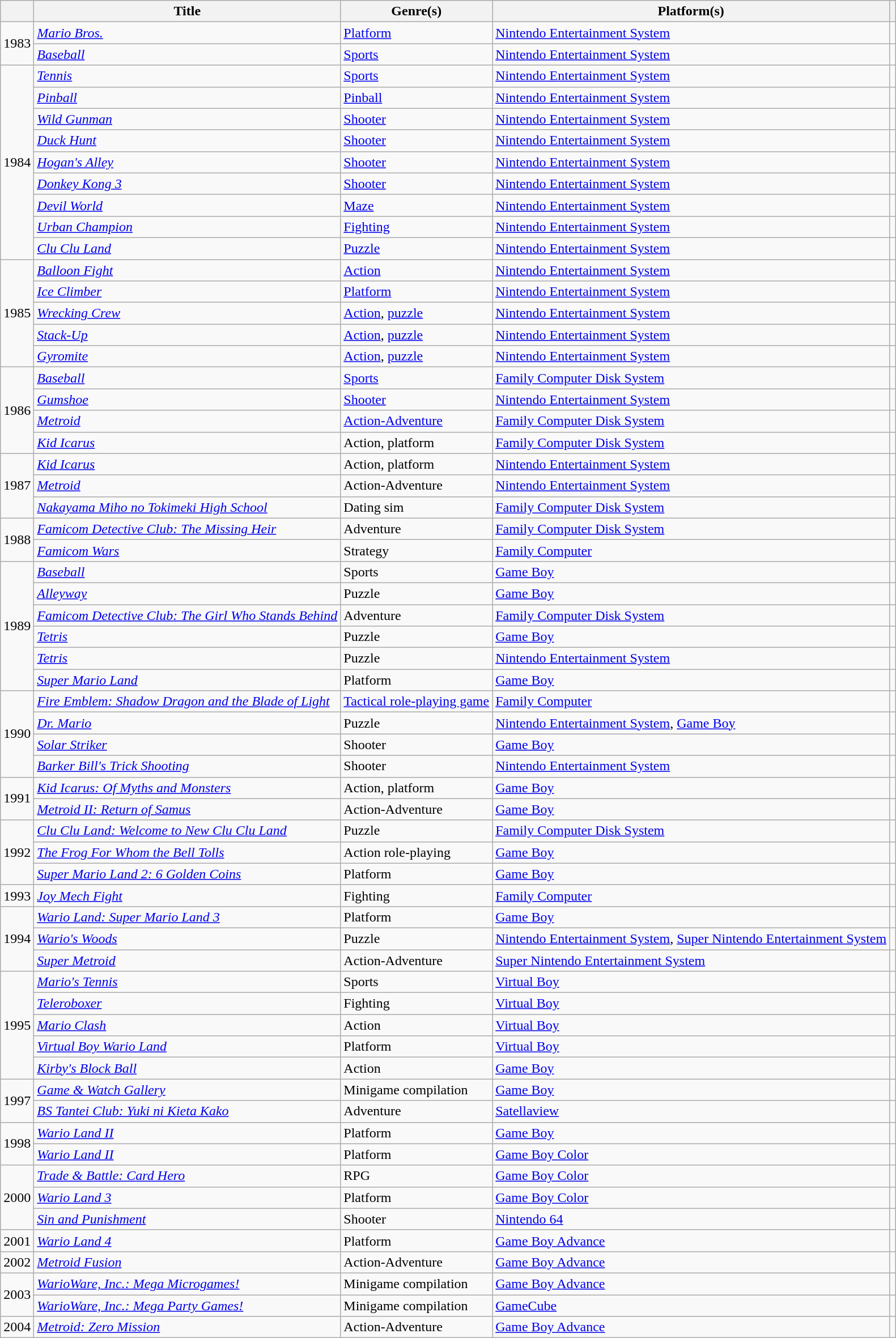<table class="wikitable sortable">
<tr>
<th scope="col"></th>
<th scope="col">Title</th>
<th scope="col">Genre(s)</th>
<th scope="col">Platform(s)</th>
<th scope="col" class="unsortable"></th>
</tr>
<tr>
<td rowspan="2">1983</td>
<td scope="row"><em><a href='#'>Mario Bros.</a></em> </td>
<td><a href='#'>Platform</a></td>
<td><a href='#'>Nintendo Entertainment System</a></td>
<td></td>
</tr>
<tr>
<td scope="row"><em><a href='#'>Baseball</a></em> </td>
<td><a href='#'>Sports</a></td>
<td><a href='#'>Nintendo Entertainment System</a></td>
<td></td>
</tr>
<tr>
<td rowspan="9">1984</td>
<td scope="row"><em><a href='#'>Tennis</a></em></td>
<td><a href='#'>Sports</a></td>
<td><a href='#'>Nintendo Entertainment System</a></td>
<td></td>
</tr>
<tr>
<td scope="row"><em><a href='#'>Pinball</a></em></td>
<td><a href='#'>Pinball</a></td>
<td><a href='#'>Nintendo Entertainment System</a></td>
<td></td>
</tr>
<tr>
<td scope="row"><em><a href='#'>Wild Gunman</a></em></td>
<td><a href='#'>Shooter</a></td>
<td><a href='#'>Nintendo Entertainment System</a></td>
<td></td>
</tr>
<tr>
<td scope="row"><em><a href='#'>Duck Hunt</a></em></td>
<td><a href='#'>Shooter</a></td>
<td><a href='#'>Nintendo Entertainment System</a></td>
<td></td>
</tr>
<tr>
<td scope="row"><em><a href='#'>Hogan's Alley</a></em></td>
<td><a href='#'>Shooter</a></td>
<td><a href='#'>Nintendo Entertainment System</a></td>
<td></td>
</tr>
<tr>
<td scope="row"><em><a href='#'>Donkey Kong 3</a></em></td>
<td><a href='#'>Shooter</a></td>
<td><a href='#'>Nintendo Entertainment System</a></td>
<td></td>
</tr>
<tr>
<td scope="row"><em><a href='#'>Devil World</a></em></td>
<td><a href='#'>Maze</a></td>
<td><a href='#'>Nintendo Entertainment System</a></td>
<td></td>
</tr>
<tr>
<td scope="row"><em><a href='#'>Urban Champion</a></em></td>
<td><a href='#'>Fighting</a></td>
<td><a href='#'>Nintendo Entertainment System</a></td>
<td></td>
</tr>
<tr>
<td scope="row"><em><a href='#'>Clu Clu Land</a></em></td>
<td><a href='#'>Puzzle</a></td>
<td><a href='#'>Nintendo Entertainment System</a></td>
<td></td>
</tr>
<tr>
<td rowspan="5">1985</td>
<td scope="row"><em><a href='#'>Balloon Fight</a></em></td>
<td><a href='#'>Action</a></td>
<td><a href='#'>Nintendo Entertainment System</a></td>
<td></td>
</tr>
<tr>
<td scope="row"><em><a href='#'>Ice Climber</a></em></td>
<td><a href='#'>Platform</a></td>
<td><a href='#'>Nintendo Entertainment System</a></td>
<td></td>
</tr>
<tr>
<td scope="row"><em><a href='#'>Wrecking Crew</a></em></td>
<td><a href='#'>Action</a>, <a href='#'>puzzle</a></td>
<td><a href='#'>Nintendo Entertainment System</a></td>
<td></td>
</tr>
<tr>
<td scope="row"><em><a href='#'>Stack-Up</a></em></td>
<td><a href='#'>Action</a>, <a href='#'>puzzle</a></td>
<td><a href='#'>Nintendo Entertainment System</a></td>
<td></td>
</tr>
<tr>
<td scope="row"><em><a href='#'>Gyromite</a></em></td>
<td><a href='#'>Action</a>, <a href='#'>puzzle</a></td>
<td><a href='#'>Nintendo Entertainment System</a></td>
<td></td>
</tr>
<tr>
<td rowspan="4">1986</td>
<td scope="row"><em><a href='#'>Baseball</a></em> </td>
<td><a href='#'>Sports</a></td>
<td><a href='#'>Family Computer Disk System</a></td>
<td></td>
</tr>
<tr>
<td scope="row"><em><a href='#'>Gumshoe</a></em></td>
<td><a href='#'>Shooter</a></td>
<td><a href='#'>Nintendo Entertainment System</a></td>
<td></td>
</tr>
<tr>
<td scope="row"><em><a href='#'>Metroid</a></em></td>
<td><a href='#'>Action-Adventure</a></td>
<td><a href='#'>Family Computer Disk System</a></td>
<td></td>
</tr>
<tr>
<td scope="row"><em><a href='#'>Kid Icarus</a></em></td>
<td>Action, platform</td>
<td><a href='#'>Family Computer Disk System</a></td>
<td></td>
</tr>
<tr>
<td rowspan="3">1987</td>
<td scope="row"><em><a href='#'>Kid Icarus</a></em></td>
<td>Action, platform</td>
<td><a href='#'>Nintendo Entertainment System</a></td>
<td></td>
</tr>
<tr>
<td scope="row"><em><a href='#'>Metroid</a></em></td>
<td>Action-Adventure</td>
<td><a href='#'>Nintendo Entertainment System</a></td>
<td></td>
</tr>
<tr>
<td scope="row"><em><a href='#'>Nakayama Miho no Tokimeki High School</a></em></td>
<td>Dating sim</td>
<td><a href='#'>Family Computer Disk System</a></td>
<td></td>
</tr>
<tr>
<td rowspan="2">1988</td>
<td scope="row"><em><a href='#'>Famicom Detective Club: The Missing Heir</a></em></td>
<td>Adventure</td>
<td><a href='#'>Family Computer Disk System</a></td>
<td></td>
</tr>
<tr>
<td scope="row"><em><a href='#'>Famicom Wars</a></em></td>
<td>Strategy</td>
<td><a href='#'>Family Computer</a></td>
<td></td>
</tr>
<tr>
<td rowspan="6">1989</td>
<td scope="row"><em><a href='#'>Baseball</a></em> </td>
<td>Sports</td>
<td><a href='#'>Game Boy</a></td>
<td></td>
</tr>
<tr>
<td scope="row"><em><a href='#'>Alleyway</a></em> </td>
<td>Puzzle</td>
<td><a href='#'>Game Boy</a></td>
<td></td>
</tr>
<tr>
<td scope="row"><em><a href='#'>Famicom Detective Club: The Girl Who Stands Behind</a></em></td>
<td>Adventure</td>
<td><a href='#'>Family Computer Disk System</a></td>
<td></td>
</tr>
<tr>
<td scope="row"><em><a href='#'>Tetris</a></em> </td>
<td>Puzzle</td>
<td><a href='#'>Game Boy</a></td>
<td></td>
</tr>
<tr>
<td scope="row"><em><a href='#'>Tetris</a></em> </td>
<td>Puzzle</td>
<td><a href='#'>Nintendo Entertainment System</a></td>
<td></td>
</tr>
<tr>
<td scope="row"><em><a href='#'>Super Mario Land</a></em></td>
<td>Platform</td>
<td><a href='#'>Game Boy</a></td>
<td></td>
</tr>
<tr>
<td rowspan="4">1990</td>
<td scope="row"><em><a href='#'>Fire Emblem: Shadow Dragon and the Blade of Light</a></em> </td>
<td><a href='#'>Tactical role-playing game</a></td>
<td><a href='#'>Family Computer</a></td>
<td></td>
</tr>
<tr>
<td scope="row"><em><a href='#'>Dr. Mario</a></em> </td>
<td>Puzzle</td>
<td><a href='#'>Nintendo Entertainment System</a>, <a href='#'>Game Boy</a></td>
<td></td>
</tr>
<tr>
<td scope="row"><em><a href='#'>Solar Striker</a></em> </td>
<td>Shooter</td>
<td><a href='#'>Game Boy</a></td>
<td></td>
</tr>
<tr>
<td scope="row"><em><a href='#'>Barker Bill's Trick Shooting</a></em> </td>
<td>Shooter</td>
<td><a href='#'>Nintendo Entertainment System</a></td>
<td></td>
</tr>
<tr>
<td rowspan="2">1991</td>
<td scope="row"><em><a href='#'>Kid Icarus: Of Myths and Monsters</a></em> </td>
<td>Action, platform</td>
<td><a href='#'>Game Boy</a></td>
<td></td>
</tr>
<tr>
<td scope="row"><em><a href='#'>Metroid II: Return of Samus</a></em> </td>
<td>Action-Adventure</td>
<td><a href='#'>Game Boy</a></td>
<td></td>
</tr>
<tr>
<td rowspan="3">1992</td>
<td scope="row"><em><a href='#'>Clu Clu Land: Welcome to New Clu Clu Land</a></em></td>
<td>Puzzle</td>
<td><a href='#'>Family Computer Disk System</a></td>
<td></td>
</tr>
<tr>
<td scope="row"><em><a href='#'>The Frog For Whom the Bell Tolls</a></em></td>
<td>Action role-playing</td>
<td><a href='#'>Game Boy</a></td>
<td></td>
</tr>
<tr>
<td scope="row"><em><a href='#'>Super Mario Land 2: 6 Golden Coins</a></em></td>
<td>Platform</td>
<td><a href='#'>Game Boy</a></td>
<td></td>
</tr>
<tr>
<td>1993</td>
<td scope="row"><em><a href='#'>Joy Mech Fight</a></em></td>
<td>Fighting</td>
<td><a href='#'>Family Computer</a></td>
<td></td>
</tr>
<tr>
<td rowspan="3">1994</td>
<td scope="row"><em><a href='#'>Wario Land: Super Mario Land 3</a></em></td>
<td>Platform</td>
<td><a href='#'>Game Boy</a></td>
<td></td>
</tr>
<tr>
<td scope="row"><em><a href='#'>Wario's Woods</a></em></td>
<td>Puzzle</td>
<td><a href='#'>Nintendo Entertainment System</a>, <a href='#'>Super Nintendo Entertainment System</a></td>
<td></td>
</tr>
<tr>
<td scope="row"><em><a href='#'>Super Metroid</a></em></td>
<td>Action-Adventure</td>
<td><a href='#'>Super Nintendo Entertainment System</a></td>
<td></td>
</tr>
<tr>
<td rowspan="5">1995</td>
<td scope="row"><em><a href='#'>Mario's Tennis</a></em> </td>
<td>Sports</td>
<td><a href='#'>Virtual Boy</a></td>
<td></td>
</tr>
<tr>
<td scope="row"><em><a href='#'>Teleroboxer</a></em> </td>
<td>Fighting</td>
<td><a href='#'>Virtual Boy</a></td>
<td></td>
</tr>
<tr>
<td scope="row"><em><a href='#'>Mario Clash</a></em> </td>
<td>Action</td>
<td><a href='#'>Virtual Boy</a></td>
<td></td>
</tr>
<tr>
<td scope="row"><em><a href='#'>Virtual Boy Wario Land</a></em> </td>
<td>Platform</td>
<td><a href='#'>Virtual Boy</a></td>
<td></td>
</tr>
<tr>
<td scope="row"><em><a href='#'>Kirby's Block Ball</a></em> </td>
<td>Action</td>
<td><a href='#'>Game Boy</a></td>
<td></td>
</tr>
<tr>
<td rowspan="2">1997</td>
<td scope="row"><em><a href='#'>Game & Watch Gallery</a></em> </td>
<td>Minigame compilation</td>
<td><a href='#'>Game Boy</a></td>
<td></td>
</tr>
<tr>
<td scope="row"><em><a href='#'>BS Tantei Club: Yuki ni Kieta Kako</a></em> </td>
<td>Adventure</td>
<td><a href='#'>Satellaview</a></td>
<td></td>
</tr>
<tr>
<td rowspan="2">1998</td>
<td scope="row"><em><a href='#'>Wario Land II</a></em></td>
<td>Platform</td>
<td><a href='#'>Game Boy</a></td>
<td></td>
</tr>
<tr>
<td scope="row"><em><a href='#'>Wario Land II</a></em> </td>
<td>Platform</td>
<td><a href='#'>Game Boy Color</a></td>
<td></td>
</tr>
<tr>
<td rowspan="3">2000</td>
<td scope="row"><em><a href='#'>Trade & Battle: Card Hero</a></em> </td>
<td>RPG</td>
<td><a href='#'>Game Boy Color</a></td>
<td></td>
</tr>
<tr>
<td scope="row"><em><a href='#'>Wario Land 3</a></em> </td>
<td>Platform</td>
<td><a href='#'>Game Boy Color</a></td>
<td></td>
</tr>
<tr>
<td scope="row"><em><a href='#'>Sin and Punishment</a></em> </td>
<td>Shooter</td>
<td><a href='#'>Nintendo 64</a></td>
<td></td>
</tr>
<tr>
<td>2001</td>
<td scope="row"><em><a href='#'>Wario Land 4</a></em> </td>
<td>Platform</td>
<td><a href='#'>Game Boy Advance</a></td>
<td></td>
</tr>
<tr>
<td>2002</td>
<td scope="row"><em><a href='#'>Metroid Fusion</a></em> </td>
<td>Action-Adventure</td>
<td><a href='#'>Game Boy Advance</a></td>
<td></td>
</tr>
<tr>
<td rowspan="2">2003</td>
<td scope="row"><em><a href='#'>WarioWare, Inc.: Mega Microgames!</a></em></td>
<td>Minigame compilation</td>
<td><a href='#'>Game Boy Advance</a></td>
<td></td>
</tr>
<tr>
<td scope="row"><em><a href='#'>WarioWare, Inc.: Mega Party Games!</a></em> </td>
<td>Minigame compilation</td>
<td><a href='#'>GameCube</a></td>
<td></td>
</tr>
<tr>
<td>2004</td>
<td scope="row"><em><a href='#'>Metroid: Zero Mission</a></em> </td>
<td>Action-Adventure</td>
<td><a href='#'>Game Boy Advance</a></td>
<td></td>
</tr>
</table>
